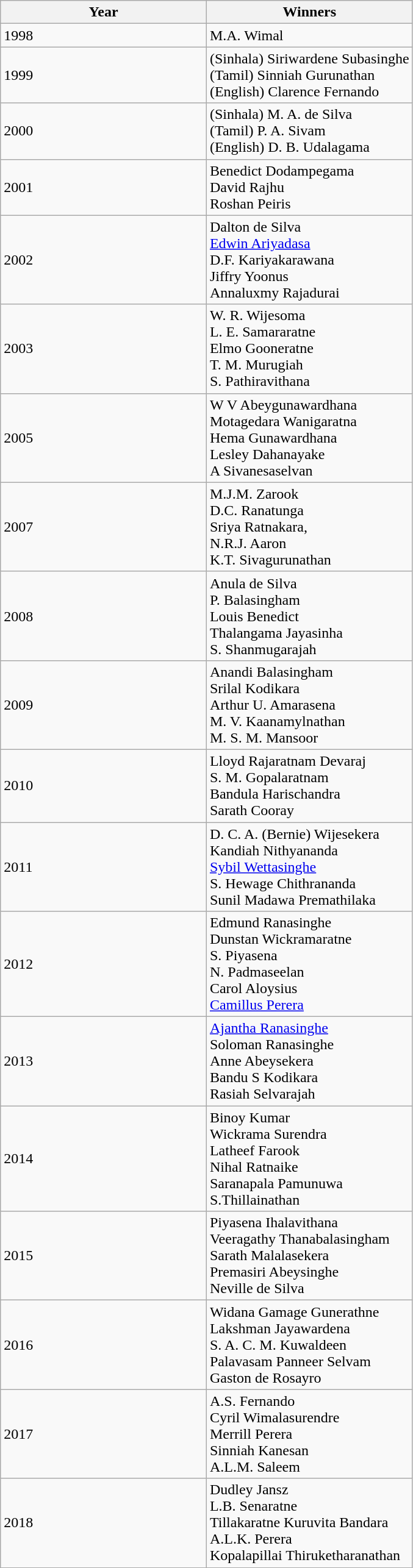<table class="wikitable sortable mw-collapsible mw-collapsed">
<tr>
<th width="50%">Year</th>
<th width="50%">Winners</th>
</tr>
<tr>
<td>1998</td>
<td>M.A. Wimal</td>
</tr>
<tr>
<td>1999</td>
<td>(Sinhala) Siriwardene Subasinghe<br>(Tamil) Sinniah Gurunathan<br>(English) Clarence Fernando</td>
</tr>
<tr>
<td>2000</td>
<td>(Sinhala) M. A. de Silva<br>(Tamil) P. A. Sivam<br>(English) D. B. Udalagama</td>
</tr>
<tr>
<td>2001</td>
<td>Benedict Dodampegama<br>David Rajhu<br>Roshan Peiris</td>
</tr>
<tr>
<td>2002</td>
<td>Dalton de Silva<br><a href='#'>Edwin Ariyadasa</a><br>D.F. Kariyakarawana<br>Jiffry Yoonus<br>Annaluxmy Rajadurai</td>
</tr>
<tr>
<td>2003</td>
<td>W. R. Wijesoma<br>L. E. Samararatne<br>Elmo Gooneratne<br>T. M. Murugiah<br>S. Pathiravithana</td>
</tr>
<tr>
<td>2005</td>
<td>W V Abeygunawardhana<br>Motagedara Wanigaratna<br>Hema Gunawardhana<br>Lesley Dahanayake<br>A Sivanesaselvan</td>
</tr>
<tr>
<td>2007</td>
<td>M.J.M. Zarook<br>D.C. Ranatunga<br>Sriya Ratnakara,<br>N.R.J. Aaron<br>K.T. Sivagurunathan</td>
</tr>
<tr>
<td>2008</td>
<td>Anula de Silva<br>P. Balasingham<br>Louis Benedict<br>Thalangama Jayasinha<br>S. Shanmugarajah</td>
</tr>
<tr>
<td>2009</td>
<td>Anandi Balasingham<br>Srilal Kodikara<br>Arthur U. Amarasena<br>M. V. Kaanamylnathan<br>M. S. M. Mansoor</td>
</tr>
<tr>
<td>2010</td>
<td>Lloyd Rajaratnam Devaraj<br>S. M. Gopalaratnam<br>Bandula Harischandra<br>Sarath Cooray</td>
</tr>
<tr>
<td>2011</td>
<td>D. C. A. (Bernie) Wijesekera<br>Kandiah Nithyananda<br><a href='#'>Sybil Wettasinghe</a><br>S. Hewage Chithrananda<br>Sunil Madawa Premathilaka</td>
</tr>
<tr>
<td>2012</td>
<td>Edmund Ranasinghe<br>Dunstan Wickramaratne<br>S. Piyasena<br>N. Padmaseelan<br>Carol Aloysius<br><a href='#'>Camillus Perera</a></td>
</tr>
<tr>
<td>2013</td>
<td><a href='#'>Ajantha Ranasinghe</a><br>Soloman Ranasinghe<br>Anne Abeysekera<br>Bandu S Kodikara<br>Rasiah Selvarajah</td>
</tr>
<tr>
<td>2014</td>
<td>Binoy Kumar<br>Wickrama Surendra<br>Latheef Farook<br>Nihal Ratnaike<br>Saranapala Pamunuwa<br>S.Thillainathan</td>
</tr>
<tr>
<td>2015</td>
<td>Piyasena Ihalavithana<br>Veeragathy Thanabalasingham<br>Sarath Malalasekera<br>Premasiri Abeysinghe<br>Neville de Silva</td>
</tr>
<tr>
<td>2016</td>
<td>Widana Gamage Gunerathne<br>Lakshman Jayawardena<br>S. A. C. M. Kuwaldeen<br>Palavasam Panneer Selvam<br>Gaston de Rosayro</td>
</tr>
<tr>
<td>2017</td>
<td>A.S. Fernando<br>Cyril Wimalasurendre<br>Merrill Perera<br>Sinniah Kanesan<br>A.L.M. Saleem</td>
</tr>
<tr>
<td>2018</td>
<td>Dudley Jansz<br>L.B. Senaratne<br>Tillakaratne Kuruvita Bandara<br>A.L.K. Perera<br>Kopalapillai Thiruketharanathan</td>
</tr>
</table>
